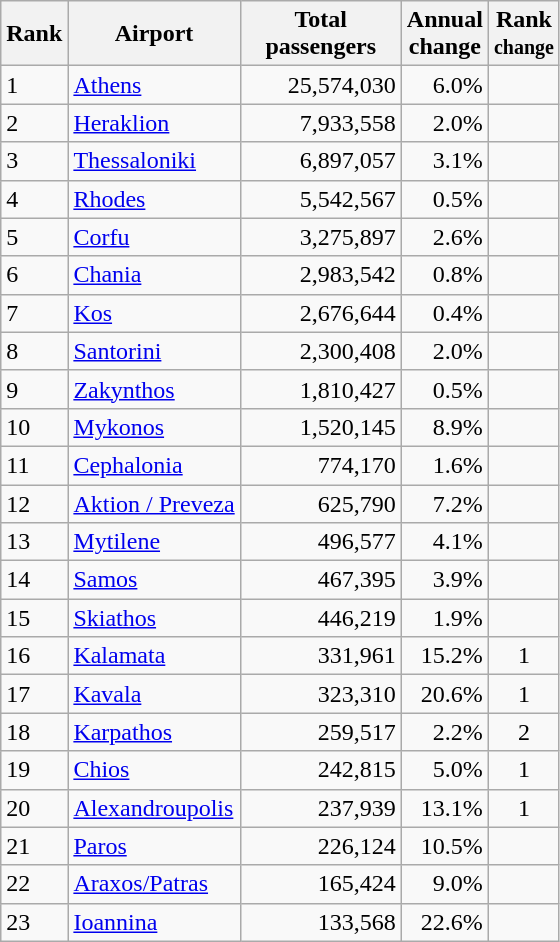<table class="wikitable sortable">
<tr>
<th>Rank</th>
<th>Airport</th>
<th style="width:100px">Total<br>passengers</th>
<th>Annual<br>change</th>
<th>Rank<br><small>change</small></th>
</tr>
<tr>
<td>1</td>
<td><a href='#'>Athens</a></td>
<td align="right">25,574,030</td>
<td align="right">6.0%</td>
<td align="center"></td>
</tr>
<tr>
<td>2</td>
<td><a href='#'>Heraklion</a></td>
<td align="right">7,933,558</td>
<td align="right">2.0%</td>
<td align="center"></td>
</tr>
<tr>
<td>3</td>
<td><a href='#'>Thessaloniki</a></td>
<td align="right">6,897,057</td>
<td align="right">3.1%</td>
<td align="center"></td>
</tr>
<tr>
<td>4</td>
<td><a href='#'>Rhodes</a></td>
<td align="right">5,542,567</td>
<td align="right">0.5%</td>
<td align="center"></td>
</tr>
<tr>
<td>5</td>
<td><a href='#'>Corfu</a></td>
<td align="right">3,275,897</td>
<td align="right">2.6%</td>
<td align="center"></td>
</tr>
<tr>
<td>6</td>
<td><a href='#'>Chania</a></td>
<td align="right">2,983,542</td>
<td align="right">0.8%</td>
<td align="center"></td>
</tr>
<tr>
<td>7</td>
<td><a href='#'>Kos</a></td>
<td align="right">2,676,644</td>
<td align="right">0.4%</td>
<td align="center"></td>
</tr>
<tr>
<td>8</td>
<td><a href='#'>Santorini</a></td>
<td align="right">2,300,408</td>
<td align="right">2.0%</td>
<td align="center"></td>
</tr>
<tr>
<td>9</td>
<td><a href='#'>Zakynthos</a></td>
<td align="right">1,810,427</td>
<td align="right">0.5%</td>
<td align="center"></td>
</tr>
<tr>
<td>10</td>
<td><a href='#'>Mykonos</a></td>
<td align="right">1,520,145</td>
<td align="right">8.9%</td>
<td align="center"></td>
</tr>
<tr>
<td>11</td>
<td><a href='#'>Cephalonia</a></td>
<td align="right">774,170</td>
<td align="right">1.6%</td>
<td align="center"></td>
</tr>
<tr>
<td>12</td>
<td><a href='#'>Aktion / Preveza</a></td>
<td align="right">625,790</td>
<td align="right">7.2%</td>
<td align="center"></td>
</tr>
<tr>
<td>13</td>
<td><a href='#'>Mytilene</a></td>
<td align="right">496,577</td>
<td align="right">4.1%</td>
<td align="center"></td>
</tr>
<tr>
<td>14</td>
<td><a href='#'>Samos</a></td>
<td align="right">467,395</td>
<td align="right">3.9%</td>
<td align="center"></td>
</tr>
<tr>
<td>15</td>
<td><a href='#'>Skiathos</a></td>
<td align="right">446,219</td>
<td align="right">1.9%</td>
<td align="center"></td>
</tr>
<tr>
<td>16</td>
<td><a href='#'>Kalamata</a></td>
<td align="right">331,961</td>
<td align="right">15.2%</td>
<td align="center">1</td>
</tr>
<tr>
<td>17</td>
<td><a href='#'>Kavala</a></td>
<td align="right">323,310</td>
<td align="right">20.6%</td>
<td align="center">1</td>
</tr>
<tr>
<td>18</td>
<td><a href='#'>Karpathos</a></td>
<td align="right">259,517</td>
<td align="right">2.2%</td>
<td align="center">2</td>
</tr>
<tr>
<td>19</td>
<td><a href='#'>Chios</a></td>
<td align="right">242,815</td>
<td align="right">5.0%</td>
<td align="center">1</td>
</tr>
<tr>
<td>20</td>
<td><a href='#'>Alexandroupolis</a></td>
<td align="right">237,939</td>
<td align="right">13.1%</td>
<td align="center">1</td>
</tr>
<tr>
<td>21</td>
<td><a href='#'>Paros</a></td>
<td align="right">226,124</td>
<td align="right">10.5%</td>
<td align="center"></td>
</tr>
<tr>
<td>22</td>
<td><a href='#'>Araxos/Patras</a></td>
<td align="right">165,424</td>
<td align="right">9.0%</td>
<td align="center"></td>
</tr>
<tr>
<td>23</td>
<td><a href='#'>Ioannina</a></td>
<td align="right">133,568</td>
<td align="right">22.6%</td>
<td align="center"></td>
</tr>
</table>
